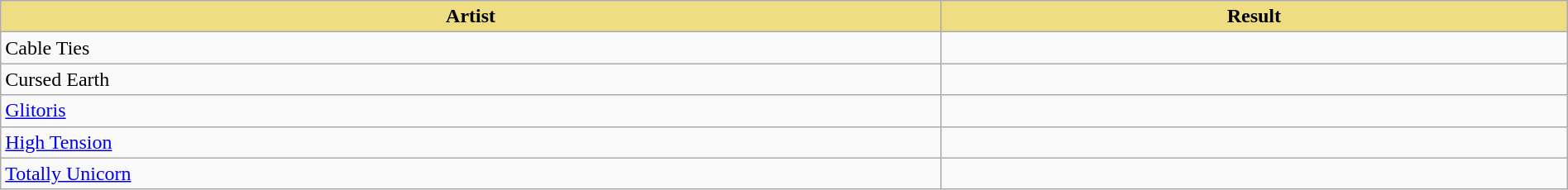<table class="wikitable" width=100%>
<tr>
<th style="width:15%;background:#EEDD82;">Artist</th>
<th style="width:10%;background:#EEDD82;">Result</th>
</tr>
<tr>
<td>Cable Ties</td>
<td></td>
</tr>
<tr>
<td>Cursed Earth</td>
<td></td>
</tr>
<tr>
<td><a href='#'>Glitoris</a></td>
<td></td>
</tr>
<tr>
<td><a href='#'>High Tension</a></td>
<td></td>
</tr>
<tr>
<td><a href='#'>Totally Unicorn</a></td>
<td></td>
</tr>
</table>
